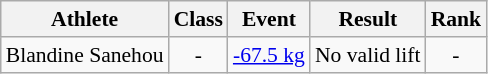<table class="wikitable" style="font-size:90%">
<tr>
<th>Athlete</th>
<th>Class</th>
<th>Event</th>
<th>Result</th>
<th>Rank</th>
</tr>
<tr>
<td rowspan="2">Blandine Sanehou</td>
<td rowspan="2" align=center>-</td>
<td><a href='#'>-67.5 kg</a></td>
<td align="center">No valid lift</td>
<td align="center">-</td>
</tr>
</table>
